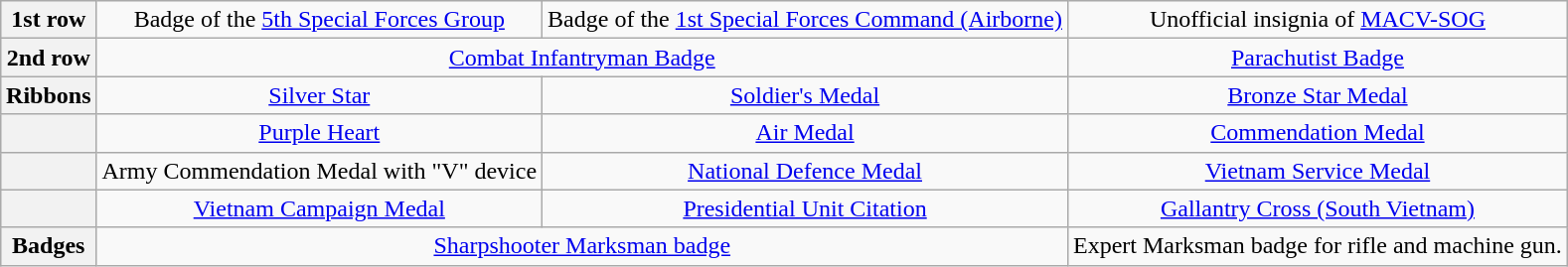<table class="wikitable" style="margin:1em auto; text-align:center;">
<tr>
<th>1st row</th>
<td>Badge of the <a href='#'>5th Special Forces Group</a></td>
<td>Badge of the <a href='#'>1st Special Forces Command (Airborne)</a></td>
<td>Unofficial insignia of <a href='#'>MACV-SOG</a></td>
</tr>
<tr>
<th>2nd row</th>
<td colspan="2"><a href='#'>Combat Infantryman Badge</a></td>
<td><a href='#'>Parachutist Badge</a></td>
</tr>
<tr>
<th>Ribbons</th>
<td><a href='#'>Silver Star</a></td>
<td><a href='#'>Soldier's Medal</a></td>
<td><a href='#'>Bronze Star Medal</a></td>
</tr>
<tr>
<th></th>
<td><a href='#'>Purple Heart</a></td>
<td><a href='#'>Air Medal</a></td>
<td><a href='#'>Commendation Medal</a></td>
</tr>
<tr>
<th></th>
<td>Army Commendation Medal with "V" device</td>
<td><a href='#'>National Defence Medal</a></td>
<td><a href='#'>Vietnam Service Medal</a></td>
</tr>
<tr>
<th></th>
<td><a href='#'>Vietnam Campaign Medal</a></td>
<td><a href='#'>Presidential Unit Citation</a></td>
<td><a href='#'>Gallantry Cross (South Vietnam)</a></td>
</tr>
<tr>
<th>Badges</th>
<td colspan="2"><a href='#'>Sharpshooter Marksman badge</a></td>
<td>Expert Marksman badge for rifle and machine gun.</td>
</tr>
</table>
